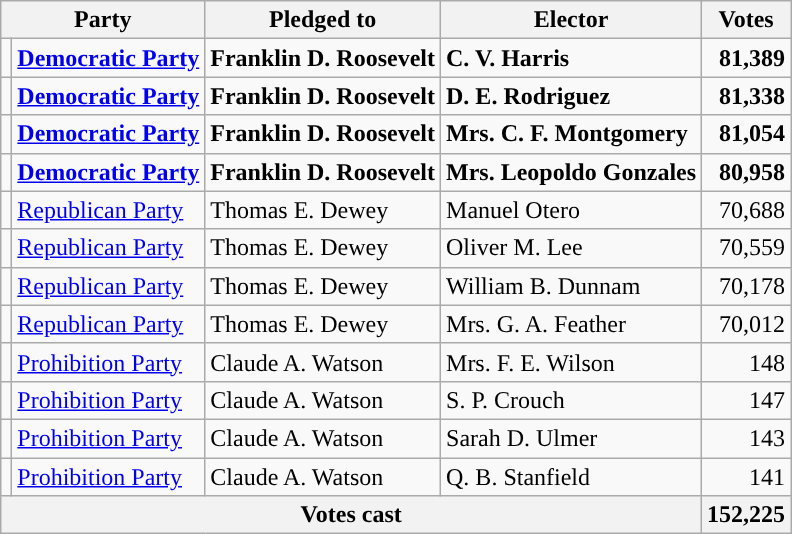<table class="wikitable">
<tr>
<th colspan=2>Party</th>
<th>Pledged to</th>
<th>Elector</th>
<th>Votes</th>
</tr>
<tr style="font-weight:bold">
<td bgcolor=></td>
<td><a href='#'>Democratic Party</a></td>
<td>Franklin D. Roosevelt</td>
<td>C. V. Harris</td>
<td align=right>81,389</td>
</tr>
<tr style="font-weight:bold">
<td bgcolor=></td>
<td><a href='#'>Democratic Party</a></td>
<td>Franklin D. Roosevelt</td>
<td>D. E. Rodriguez</td>
<td align=right>81,338</td>
</tr>
<tr style="font-weight:bold">
<td bgcolor=></td>
<td><a href='#'>Democratic Party</a></td>
<td>Franklin D. Roosevelt</td>
<td>Mrs. C. F. Montgomery</td>
<td align=right>81,054</td>
</tr>
<tr style="font-weight:bold">
<td bgcolor=></td>
<td><a href='#'>Democratic Party</a></td>
<td>Franklin D. Roosevelt</td>
<td>Mrs. Leopoldo Gonzales</td>
<td align=right>80,958</td>
</tr>
<tr>
<td></td>
<td><a href='#'>Republican Party</a></td>
<td>Thomas E. Dewey</td>
<td>Manuel Otero</td>
<td align="right">70,688</td>
</tr>
<tr>
<td></td>
<td><a href='#'>Republican Party</a></td>
<td>Thomas E. Dewey</td>
<td>Oliver M. Lee</td>
<td align="right">70,559</td>
</tr>
<tr>
<td></td>
<td><a href='#'>Republican Party</a></td>
<td>Thomas E. Dewey</td>
<td>William B. Dunnam</td>
<td align="right">70,178</td>
</tr>
<tr>
<td></td>
<td><a href='#'>Republican Party</a></td>
<td>Thomas E. Dewey</td>
<td>Mrs. G. A. Feather</td>
<td align="right">70,012</td>
</tr>
<tr>
<td bgcolor=></td>
<td><a href='#'>Prohibition Party</a></td>
<td>Claude A. Watson</td>
<td>Mrs. F. E. Wilson</td>
<td align="right">148</td>
</tr>
<tr>
<td bgcolor=></td>
<td><a href='#'>Prohibition Party</a></td>
<td>Claude A. Watson</td>
<td>S. P. Crouch</td>
<td align="right">147</td>
</tr>
<tr>
<td bgcolor=></td>
<td><a href='#'>Prohibition Party</a></td>
<td>Claude A. Watson</td>
<td>Sarah D. Ulmer</td>
<td align="right">143</td>
</tr>
<tr>
<td bgcolor=></td>
<td><a href='#'>Prohibition Party</a></td>
<td>Claude A. Watson</td>
<td>Q. B. Stanfield</td>
<td align="right">141</td>
</tr>
<tr>
<th colspan="4">Votes cast</th>
<th>152,225</th>
</tr>
</table>
